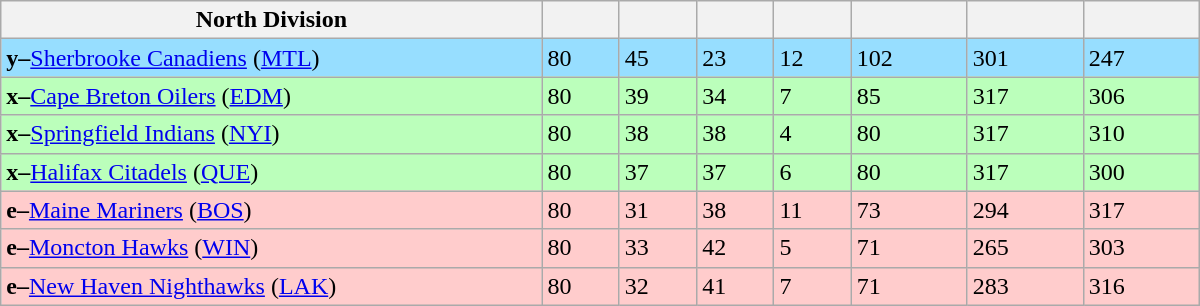<table class="wikitable" style="width:50em">
<tr>
<th width="35%">North Division</th>
<th width="5%"></th>
<th width="5%"></th>
<th width="5%"></th>
<th width="5%"></th>
<th width="7.5%"></th>
<th width="7.5%"></th>
<th width="7.5%"></th>
</tr>
<tr bgcolor="#97DEFF">
<td><strong>y–</strong><a href='#'>Sherbrooke Canadiens</a> (<a href='#'>MTL</a>)</td>
<td>80</td>
<td>45</td>
<td>23</td>
<td>12</td>
<td>102</td>
<td>301</td>
<td>247</td>
</tr>
<tr bgcolor="#bbffbb">
<td><strong>x–</strong><a href='#'>Cape Breton Oilers</a> (<a href='#'>EDM</a>)</td>
<td>80</td>
<td>39</td>
<td>34</td>
<td>7</td>
<td>85</td>
<td>317</td>
<td>306</td>
</tr>
<tr bgcolor="#bbffbb">
<td><strong>x–</strong><a href='#'>Springfield Indians</a> (<a href='#'>NYI</a>)</td>
<td>80</td>
<td>38</td>
<td>38</td>
<td>4</td>
<td>80</td>
<td>317</td>
<td>310</td>
</tr>
<tr bgcolor="#bbffbb">
<td><strong>x–</strong><a href='#'>Halifax Citadels</a> (<a href='#'>QUE</a>)</td>
<td>80</td>
<td>37</td>
<td>37</td>
<td>6</td>
<td>80</td>
<td>317</td>
<td>300</td>
</tr>
<tr bgcolor="#ffcccc">
<td><strong>e–</strong><a href='#'>Maine Mariners</a> (<a href='#'>BOS</a>)</td>
<td>80</td>
<td>31</td>
<td>38</td>
<td>11</td>
<td>73</td>
<td>294</td>
<td>317</td>
</tr>
<tr bgcolor="#ffcccc">
<td><strong>e–</strong><a href='#'>Moncton Hawks</a> (<a href='#'>WIN</a>)</td>
<td>80</td>
<td>33</td>
<td>42</td>
<td>5</td>
<td>71</td>
<td>265</td>
<td>303</td>
</tr>
<tr bgcolor="#ffcccc">
<td><strong>e–</strong><a href='#'>New Haven Nighthawks</a> (<a href='#'>LAK</a>)</td>
<td>80</td>
<td>32</td>
<td>41</td>
<td>7</td>
<td>71</td>
<td>283</td>
<td>316</td>
</tr>
</table>
